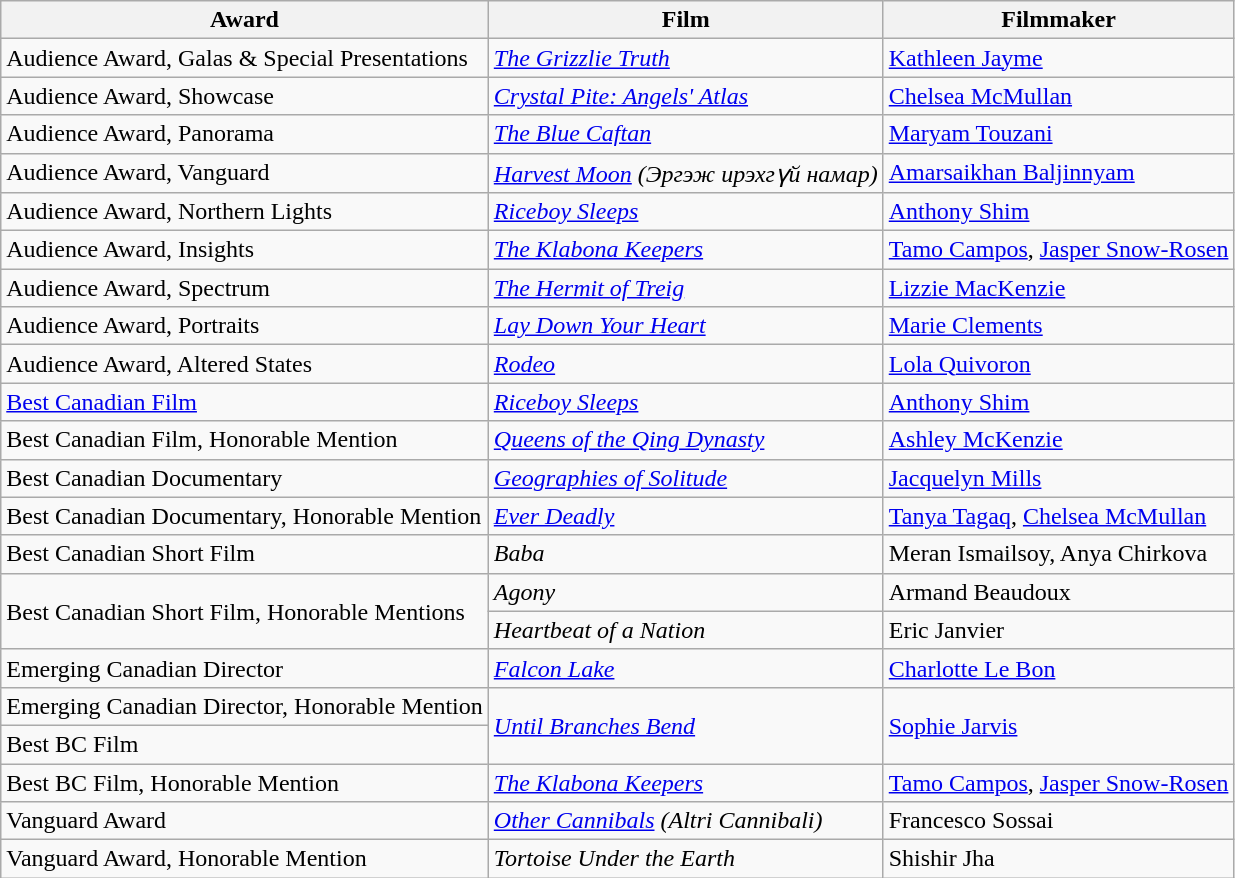<table class="wikitable">
<tr>
<th>Award</th>
<th>Film</th>
<th>Filmmaker</th>
</tr>
<tr>
<td>Audience Award, Galas & Special Presentations</td>
<td><em><a href='#'>The Grizzlie Truth</a></em></td>
<td><a href='#'>Kathleen Jayme</a></td>
</tr>
<tr>
<td>Audience Award, Showcase</td>
<td><em><a href='#'>Crystal Pite: Angels' Atlas</a></em></td>
<td><a href='#'>Chelsea McMullan</a></td>
</tr>
<tr>
<td>Audience Award, Panorama</td>
<td><em><a href='#'>The Blue Caftan</a></em></td>
<td><a href='#'>Maryam Touzani</a></td>
</tr>
<tr>
<td>Audience Award, Vanguard</td>
<td><em><a href='#'>Harvest Moon</a> (Эргэж ирэхгүй намар)</em></td>
<td><a href='#'>Amarsaikhan Baljinnyam</a></td>
</tr>
<tr>
<td>Audience Award, Northern Lights</td>
<td><em><a href='#'>Riceboy Sleeps</a></em></td>
<td><a href='#'>Anthony Shim</a></td>
</tr>
<tr>
<td>Audience Award, Insights</td>
<td><em><a href='#'>The Klabona Keepers</a></em></td>
<td><a href='#'>Tamo Campos</a>, <a href='#'>Jasper Snow-Rosen</a></td>
</tr>
<tr>
<td>Audience Award, Spectrum</td>
<td><em><a href='#'>The Hermit of Treig</a></em></td>
<td><a href='#'>Lizzie MacKenzie</a></td>
</tr>
<tr>
<td>Audience Award, Portraits</td>
<td><em><a href='#'>Lay Down Your Heart</a></em></td>
<td><a href='#'>Marie Clements</a></td>
</tr>
<tr>
<td>Audience Award, Altered States</td>
<td><em><a href='#'>Rodeo</a></em></td>
<td><a href='#'>Lola Quivoron</a></td>
</tr>
<tr>
<td><a href='#'>Best Canadian Film</a></td>
<td><em><a href='#'>Riceboy Sleeps</a></em></td>
<td><a href='#'>Anthony Shim</a></td>
</tr>
<tr>
<td>Best Canadian Film, Honorable Mention</td>
<td><em><a href='#'>Queens of the Qing Dynasty</a></em></td>
<td><a href='#'>Ashley McKenzie</a></td>
</tr>
<tr>
<td>Best Canadian Documentary</td>
<td><em><a href='#'>Geographies of Solitude</a></em></td>
<td><a href='#'>Jacquelyn Mills</a></td>
</tr>
<tr>
<td>Best Canadian Documentary, Honorable Mention</td>
<td><em><a href='#'>Ever Deadly</a></em></td>
<td><a href='#'>Tanya Tagaq</a>, <a href='#'>Chelsea McMullan</a></td>
</tr>
<tr>
<td>Best Canadian Short Film</td>
<td><em>Baba</em></td>
<td>Meran Ismailsoy, Anya Chirkova</td>
</tr>
<tr>
<td rowspan=2>Best Canadian Short Film, Honorable Mentions</td>
<td><em>Agony</em></td>
<td>Armand Beaudoux</td>
</tr>
<tr>
<td><em>Heartbeat of a Nation</em></td>
<td>Eric Janvier</td>
</tr>
<tr>
<td>Emerging Canadian Director</td>
<td><em><a href='#'>Falcon Lake</a></em></td>
<td><a href='#'>Charlotte Le Bon</a></td>
</tr>
<tr>
<td>Emerging Canadian Director, Honorable Mention</td>
<td rowspan=2><em><a href='#'>Until Branches Bend</a></em></td>
<td rowspan=2><a href='#'>Sophie Jarvis</a></td>
</tr>
<tr>
<td>Best BC Film</td>
</tr>
<tr>
<td>Best BC Film, Honorable Mention</td>
<td><em><a href='#'>The Klabona Keepers</a></em></td>
<td><a href='#'>Tamo Campos</a>, <a href='#'>Jasper Snow-Rosen</a></td>
</tr>
<tr>
<td>Vanguard Award</td>
<td><em><a href='#'>Other Cannibals</a> (Altri Cannibali)</em></td>
<td>Francesco Sossai</td>
</tr>
<tr>
<td>Vanguard Award, Honorable Mention</td>
<td><em>Tortoise Under the Earth</em></td>
<td>Shishir Jha</td>
</tr>
</table>
